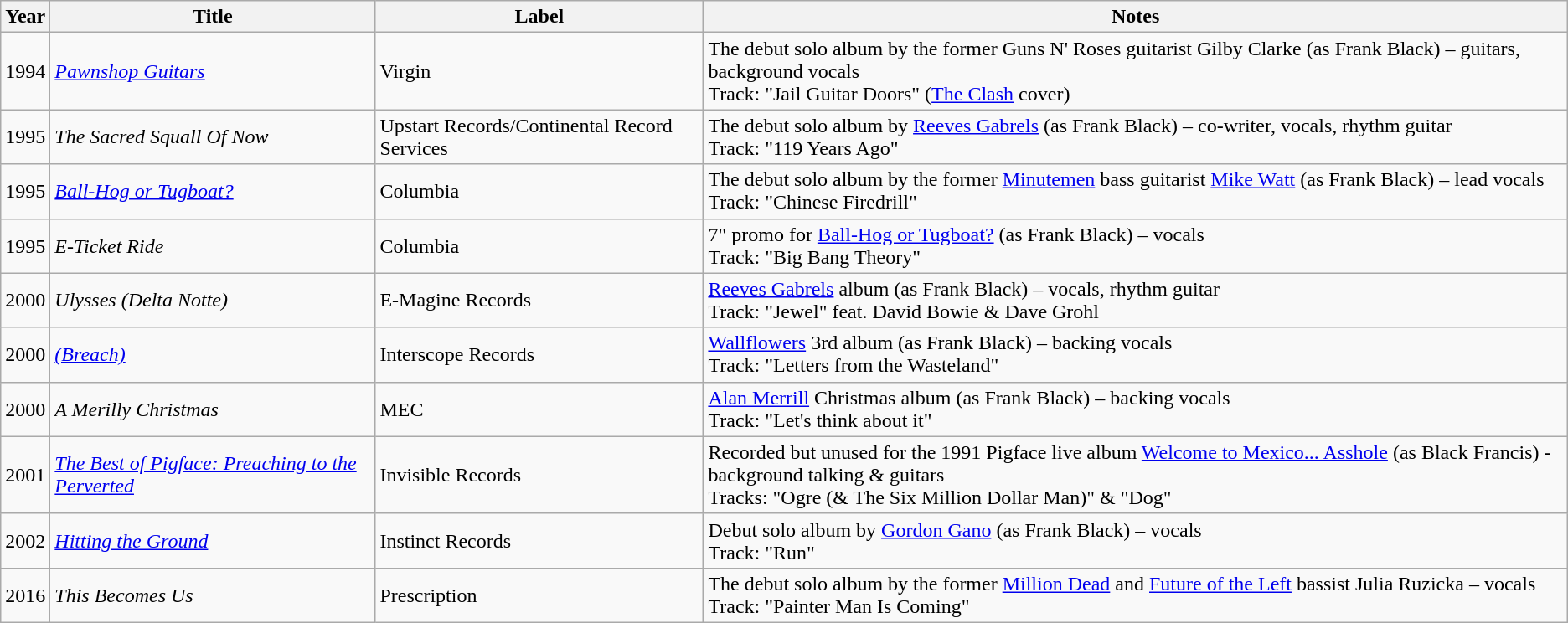<table class="wikitable">
<tr>
<th>Year</th>
<th>Title</th>
<th>Label</th>
<th>Notes</th>
</tr>
<tr>
<td>1994</td>
<td><em><a href='#'>Pawnshop Guitars</a></em></td>
<td>Virgin</td>
<td>The debut solo album by the former Guns N' Roses guitarist Gilby Clarke (as Frank Black) – guitars, background vocals<br>Track: "Jail Guitar Doors" (<a href='#'>The Clash</a> cover)</td>
</tr>
<tr>
<td>1995</td>
<td><em>The Sacred Squall Of Now</em></td>
<td>Upstart Records/Continental Record Services</td>
<td>The debut solo album by <a href='#'>Reeves Gabrels</a> (as Frank Black) – co-writer, vocals, rhythm guitar<br>Track: "119 Years Ago"</td>
</tr>
<tr>
<td>1995</td>
<td><em><a href='#'>Ball-Hog or Tugboat?</a></em></td>
<td>Columbia</td>
<td>The debut solo album by the former <a href='#'>Minutemen</a> bass guitarist <a href='#'>Mike Watt</a> (as Frank Black) – lead vocals<br>Track: "Chinese Firedrill"</td>
</tr>
<tr>
<td>1995</td>
<td><em>E-Ticket Ride</em></td>
<td>Columbia</td>
<td>7" promo for <a href='#'>Ball-Hog or Tugboat?</a> (as Frank Black) – vocals<br>Track: "Big Bang Theory"</td>
</tr>
<tr>
<td>2000</td>
<td><em>Ulysses (Delta Notte)</em></td>
<td>E-Magine Records</td>
<td><a href='#'>Reeves Gabrels</a> album (as Frank Black) – vocals, rhythm guitar<br>Track: "Jewel" feat. David Bowie & Dave Grohl</td>
</tr>
<tr>
<td>2000</td>
<td><em><a href='#'>(Breach)</a></em></td>
<td>Interscope Records</td>
<td><a href='#'>Wallflowers</a> 3rd album (as Frank Black) – backing vocals<br>Track: "Letters from the Wasteland"</td>
</tr>
<tr>
<td>2000</td>
<td><em>A Merilly Christmas</em></td>
<td>MEC</td>
<td><a href='#'>Alan Merrill</a> Christmas album (as Frank Black) – backing vocals<br>Track: "Let's think about it"</td>
</tr>
<tr>
<td>2001</td>
<td><em><a href='#'>The Best of Pigface: Preaching to the Perverted</a></em></td>
<td>Invisible Records</td>
<td>Recorded but unused for the 1991 Pigface live album <a href='#'>Welcome to Mexico... Asshole</a> (as Black Francis) - background talking & guitars<br>Tracks: "Ogre (& The Six Million Dollar Man)" & "Dog"</td>
</tr>
<tr>
<td>2002</td>
<td><em><a href='#'>Hitting the Ground</a></em></td>
<td>Instinct Records</td>
<td>Debut solo album by <a href='#'>Gordon Gano</a> (as Frank Black) – vocals<br>Track: "Run"</td>
</tr>
<tr>
<td>2016</td>
<td><em>This Becomes Us</em></td>
<td>Prescription</td>
<td>The debut solo album by the former <a href='#'>Million Dead</a> and <a href='#'>Future of the Left</a> bassist Julia Ruzicka – vocals<br>Track: "Painter Man Is Coming"</td>
</tr>
</table>
